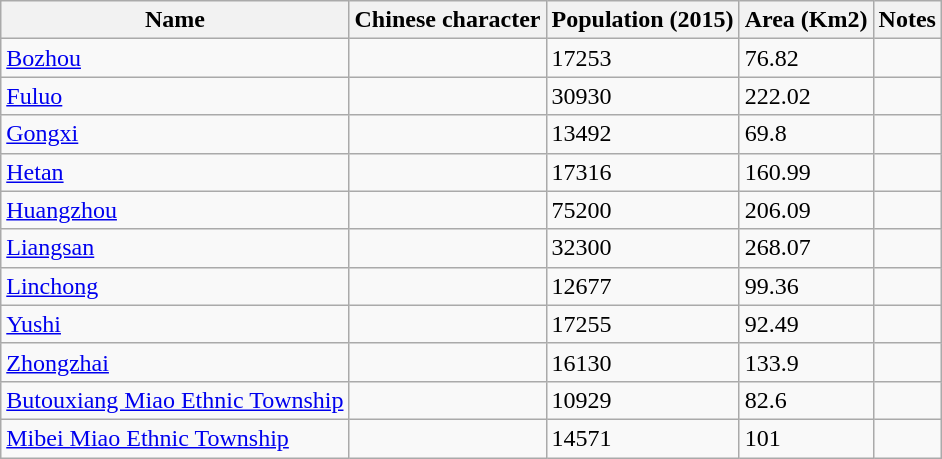<table class="wikitable">
<tr>
<th>Name</th>
<th>Chinese character</th>
<th>Population (2015)</th>
<th>Area (Km2)</th>
<th>Notes</th>
</tr>
<tr>
<td><a href='#'>Bozhou</a></td>
<td></td>
<td>17253</td>
<td>76.82</td>
<td></td>
</tr>
<tr>
<td><a href='#'>Fuluo</a></td>
<td></td>
<td>30930</td>
<td>222.02</td>
<td></td>
</tr>
<tr>
<td><a href='#'>Gongxi</a></td>
<td></td>
<td>13492</td>
<td>69.8</td>
<td></td>
</tr>
<tr>
<td><a href='#'>Hetan</a></td>
<td></td>
<td>17316</td>
<td>160.99</td>
<td></td>
</tr>
<tr>
<td><a href='#'>Huangzhou</a></td>
<td></td>
<td>75200</td>
<td>206.09</td>
<td></td>
</tr>
<tr>
<td><a href='#'>Liangsan</a></td>
<td></td>
<td>32300</td>
<td>268.07</td>
<td></td>
</tr>
<tr>
<td><a href='#'>Linchong</a></td>
<td></td>
<td>12677</td>
<td>99.36</td>
<td></td>
</tr>
<tr>
<td><a href='#'>Yushi</a></td>
<td></td>
<td>17255</td>
<td>92.49</td>
<td></td>
</tr>
<tr>
<td><a href='#'>Zhongzhai</a></td>
<td></td>
<td>16130</td>
<td>133.9</td>
<td></td>
</tr>
<tr>
<td><a href='#'>Butouxiang Miao Ethnic Township</a></td>
<td></td>
<td>10929</td>
<td>82.6</td>
<td></td>
</tr>
<tr>
<td><a href='#'>Mibei Miao Ethnic Township</a></td>
<td></td>
<td>14571</td>
<td>101</td>
<td></td>
</tr>
</table>
